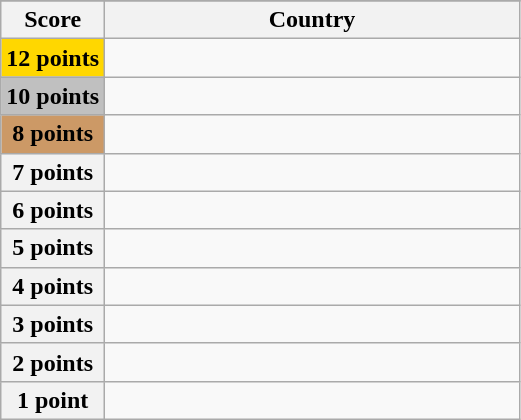<table class="wikitable">
<tr>
</tr>
<tr>
<th scope="col" width="20%">Score</th>
<th scope="col">Country</th>
</tr>
<tr>
<th scope="row" style="background:gold">12 points</th>
<td></td>
</tr>
<tr>
<th scope="row" style="background:silver">10 points</th>
<td></td>
</tr>
<tr>
<th scope="row" style="background:#CC9966">8 points</th>
<td></td>
</tr>
<tr>
<th scope="row">7 points</th>
<td></td>
</tr>
<tr>
<th scope="row">6 points</th>
<td></td>
</tr>
<tr>
<th scope="row">5 points</th>
<td></td>
</tr>
<tr>
<th scope="row">4 points</th>
<td></td>
</tr>
<tr>
<th scope="row">3 points</th>
<td></td>
</tr>
<tr>
<th scope="row">2 points</th>
<td></td>
</tr>
<tr>
<th scope="row">1 point</th>
<td></td>
</tr>
</table>
